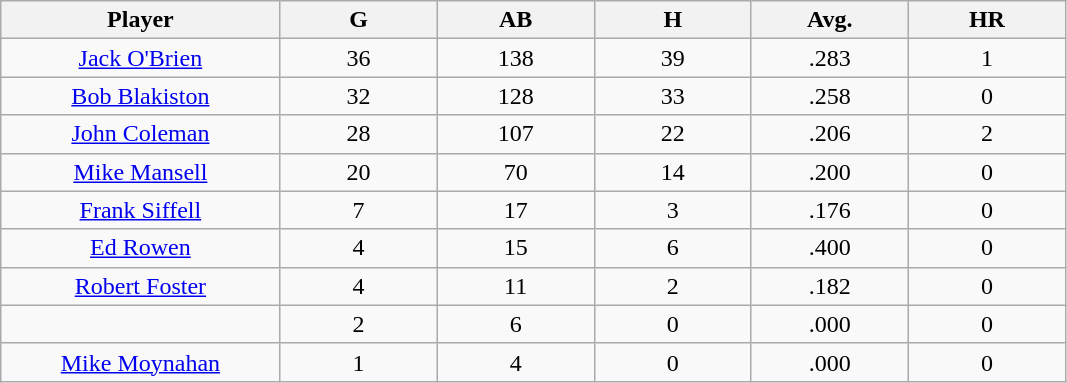<table class="wikitable sortable">
<tr>
<th bgcolor="#DDDDFF" width="16%">Player</th>
<th bgcolor="#DDDDFF" width="9%">G</th>
<th bgcolor="#DDDDFF" width="9%">AB</th>
<th bgcolor="#DDDDFF" width="9%">H</th>
<th bgcolor="#DDDDFF" width="9%">Avg.</th>
<th bgcolor="#DDDDFF" width="9%">HR</th>
</tr>
<tr align="center">
<td><a href='#'>Jack O'Brien</a></td>
<td>36</td>
<td>138</td>
<td>39</td>
<td>.283</td>
<td>1</td>
</tr>
<tr align=center>
<td><a href='#'>Bob Blakiston</a></td>
<td>32</td>
<td>128</td>
<td>33</td>
<td>.258</td>
<td>0</td>
</tr>
<tr align=center>
<td><a href='#'>John Coleman</a></td>
<td>28</td>
<td>107</td>
<td>22</td>
<td>.206</td>
<td>2</td>
</tr>
<tr align=center>
<td><a href='#'>Mike Mansell</a></td>
<td>20</td>
<td>70</td>
<td>14</td>
<td>.200</td>
<td>0</td>
</tr>
<tr align=center>
<td><a href='#'>Frank Siffell</a></td>
<td>7</td>
<td>17</td>
<td>3</td>
<td>.176</td>
<td>0</td>
</tr>
<tr align=center>
<td><a href='#'>Ed Rowen</a></td>
<td>4</td>
<td>15</td>
<td>6</td>
<td>.400</td>
<td>0</td>
</tr>
<tr align=center>
<td><a href='#'>Robert Foster</a></td>
<td>4</td>
<td>11</td>
<td>2</td>
<td>.182</td>
<td>0</td>
</tr>
<tr align=center>
<td></td>
<td>2</td>
<td>6</td>
<td>0</td>
<td>.000</td>
<td>0</td>
</tr>
<tr align="center">
<td><a href='#'>Mike Moynahan</a></td>
<td>1</td>
<td>4</td>
<td>0</td>
<td>.000</td>
<td>0</td>
</tr>
</table>
